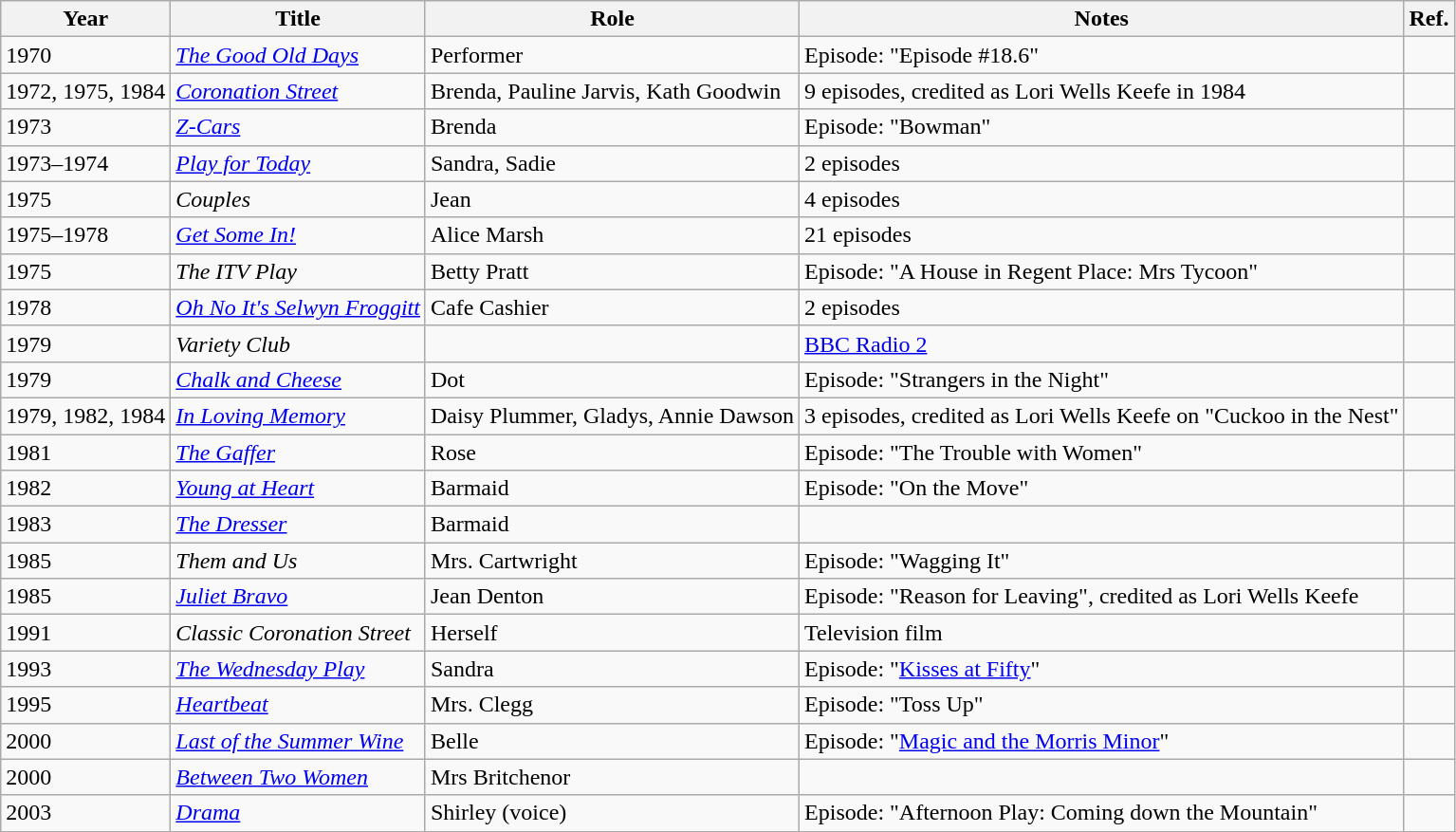<table class="wikitable sortable">
<tr>
<th>Year</th>
<th>Title</th>
<th>Role</th>
<th>Notes</th>
<th>Ref.</th>
</tr>
<tr>
<td>1970</td>
<td><em><a href='#'>The Good Old Days</a></em></td>
<td>Performer</td>
<td>Episode: "Episode #18.6"</td>
<td></td>
</tr>
<tr>
<td>1972, 1975, 1984</td>
<td><em><a href='#'>Coronation Street</a></em></td>
<td>Brenda, Pauline Jarvis, Kath Goodwin</td>
<td>9 episodes, credited as Lori Wells Keefe in 1984</td>
<td></td>
</tr>
<tr>
<td>1973</td>
<td><em><a href='#'>Z-Cars</a></em></td>
<td>Brenda</td>
<td>Episode: "Bowman"</td>
<td></td>
</tr>
<tr>
<td>1973–1974</td>
<td><em><a href='#'>Play for Today</a></em></td>
<td>Sandra, Sadie</td>
<td>2 episodes</td>
<td></td>
</tr>
<tr>
<td>1975</td>
<td><em>Couples</em></td>
<td>Jean</td>
<td>4 episodes</td>
<td></td>
</tr>
<tr>
<td>1975–1978</td>
<td><em><a href='#'>Get Some In!</a></em></td>
<td>Alice Marsh</td>
<td>21 episodes</td>
<td></td>
</tr>
<tr>
<td>1975</td>
<td><em>The ITV Play</em></td>
<td>Betty Pratt</td>
<td>Episode: "A House in Regent Place: Mrs Tycoon"</td>
<td></td>
</tr>
<tr>
<td>1978</td>
<td><em><a href='#'>Oh No It's Selwyn Froggitt</a></em></td>
<td>Cafe Cashier</td>
<td>2 episodes</td>
<td></td>
</tr>
<tr>
<td>1979</td>
<td><em>Variety Club</em></td>
<td></td>
<td><a href='#'>BBC Radio 2</a></td>
<td></td>
</tr>
<tr>
<td>1979</td>
<td><em><a href='#'>Chalk and Cheese</a></em></td>
<td>Dot</td>
<td>Episode: "Strangers in the Night"</td>
<td></td>
</tr>
<tr>
<td>1979, 1982, 1984</td>
<td><em><a href='#'>In Loving Memory</a></em></td>
<td>Daisy Plummer, Gladys, Annie Dawson</td>
<td>3 episodes,  credited as Lori Wells Keefe on "Cuckoo in the Nest"</td>
<td></td>
</tr>
<tr>
<td>1981</td>
<td><em><a href='#'>The Gaffer</a></em></td>
<td>Rose</td>
<td>Episode: "The Trouble with Women"</td>
<td></td>
</tr>
<tr>
<td>1982</td>
<td><em><a href='#'>Young at Heart</a></em></td>
<td>Barmaid</td>
<td>Episode: "On the Move"</td>
<td></td>
</tr>
<tr>
<td>1983</td>
<td><em><a href='#'>The Dresser</a></em></td>
<td>Barmaid</td>
<td></td>
<td></td>
</tr>
<tr>
<td>1985</td>
<td><em>Them and Us</em></td>
<td>Mrs. Cartwright</td>
<td>Episode: "Wagging It"</td>
<td></td>
</tr>
<tr>
<td>1985</td>
<td><em><a href='#'>Juliet Bravo</a></em></td>
<td>Jean Denton</td>
<td>Episode: "Reason for Leaving", credited as Lori Wells Keefe</td>
<td></td>
</tr>
<tr>
<td>1991</td>
<td><em>Classic Coronation Street</em></td>
<td>Herself</td>
<td>Television film</td>
<td></td>
</tr>
<tr>
<td>1993</td>
<td><em><a href='#'>The Wednesday Play</a></em></td>
<td>Sandra</td>
<td>Episode: "<a href='#'>Kisses at Fifty</a>"</td>
<td></td>
</tr>
<tr>
<td>1995</td>
<td><em><a href='#'>Heartbeat</a></em></td>
<td>Mrs. Clegg</td>
<td>Episode: "Toss Up"</td>
<td></td>
</tr>
<tr>
<td>2000</td>
<td><em><a href='#'>Last of the Summer Wine</a></em></td>
<td>Belle</td>
<td>Episode: "<a href='#'>Magic and the Morris Minor</a>"</td>
<td></td>
</tr>
<tr>
<td>2000</td>
<td><em><a href='#'>Between Two Women</a></em></td>
<td>Mrs Britchenor</td>
<td></td>
<td></td>
</tr>
<tr>
<td>2003</td>
<td><em><a href='#'>Drama</a></em></td>
<td>Shirley (voice)</td>
<td>Episode: "Afternoon Play: Coming down the Mountain"</td>
<td></td>
</tr>
</table>
